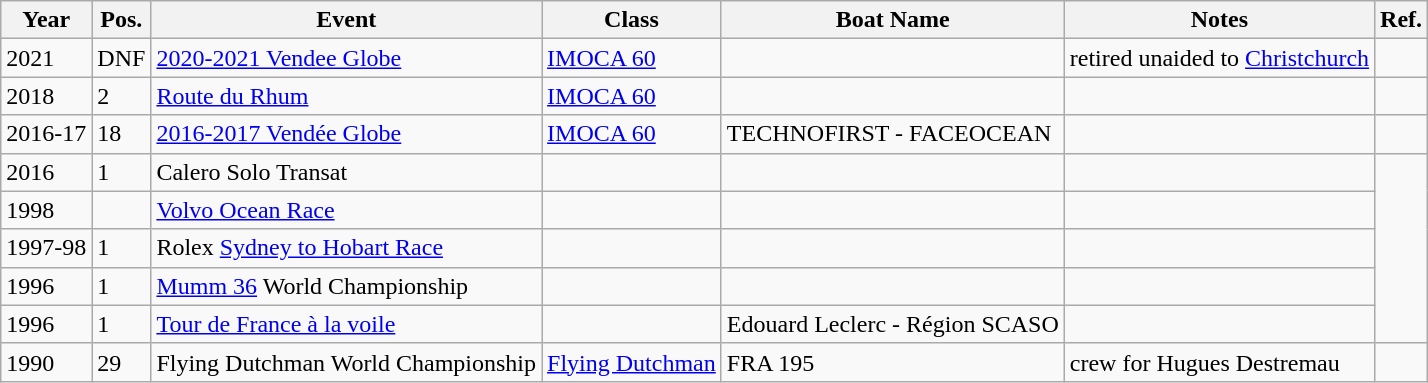<table class='wikitable sortable'>
<tr>
<th>Year</th>
<th>Pos.</th>
<th>Event</th>
<th>Class</th>
<th>Boat Name</th>
<th>Notes</th>
<th>Ref.</th>
</tr>
<tr>
<td>2021</td>
<td>DNF</td>
<td><a href='#'>2020-2021 Vendee Globe</a></td>
<td><a href='#'>IMOCA 60</a></td>
<td></td>
<td>retired unaided to <a href='#'>Christchurch</a></td>
<td></td>
</tr>
<tr>
<td>2018</td>
<td>2</td>
<td><a href='#'>Route du Rhum</a></td>
<td><a href='#'>IMOCA 60</a></td>
<td></td>
<td></td>
<td></td>
</tr>
<tr>
<td>2016-17</td>
<td>18</td>
<td><a href='#'>2016-2017 Vendée Globe</a></td>
<td><a href='#'>IMOCA 60</a></td>
<td>TECHNOFIRST - FACEOCEAN</td>
<td></td>
<td></td>
</tr>
<tr>
<td>2016</td>
<td>1</td>
<td>Calero Solo Transat</td>
<td></td>
<td></td>
<td></td>
</tr>
<tr>
<td>1998</td>
<td></td>
<td><a href='#'>Volvo Ocean Race</a></td>
<td></td>
<td></td>
<td></td>
</tr>
<tr>
<td>1997-98</td>
<td>1</td>
<td>Rolex <a href='#'>Sydney to Hobart Race</a></td>
<td></td>
<td></td>
<td></td>
</tr>
<tr>
<td>1996</td>
<td>1</td>
<td><a href='#'>Mumm 36</a> World Championship</td>
<td></td>
<td></td>
<td></td>
</tr>
<tr>
<td>1996</td>
<td>1</td>
<td><a href='#'>Tour de France à la voile</a></td>
<td></td>
<td>Edouard Leclerc - Région SCASO</td>
<td></td>
</tr>
<tr>
<td>1990</td>
<td>29</td>
<td>Flying Dutchman World Championship</td>
<td><a href='#'>Flying Dutchman</a></td>
<td>FRA 195</td>
<td>crew for Hugues Destremau</td>
<td></td>
</tr>
</table>
